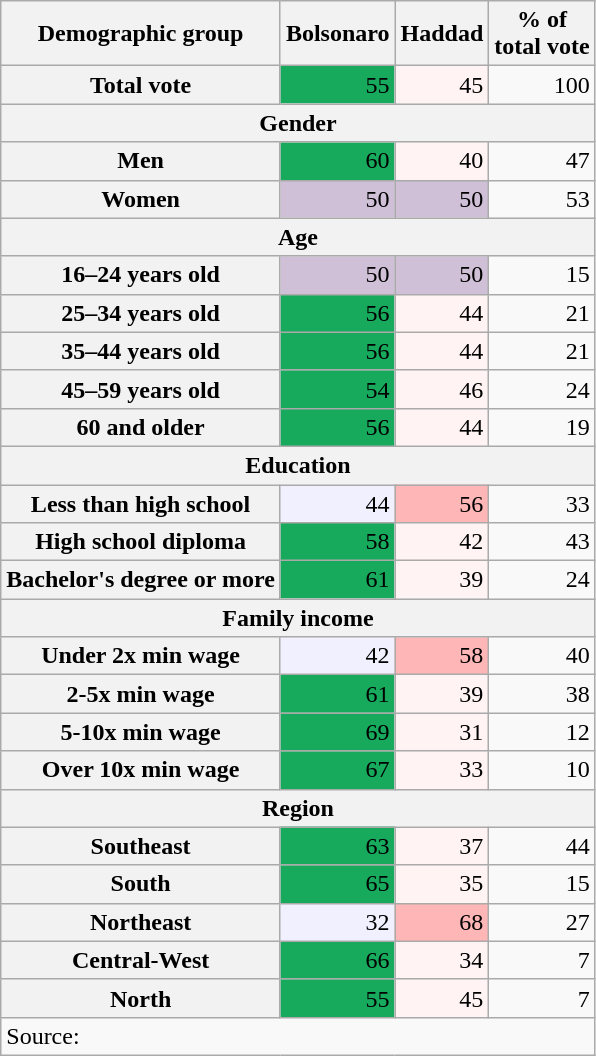<table class="wikitable plainrowheaders" style="text-align:right;">
<tr>
<th scope="col">Demographic group</th>
<th>Bolsonaro</th>
<th>Haddad</th>
<th>% of<br>total vote</th>
</tr>
<tr>
<th scope="row">Total vote</th>
<td style="background:#17aa5c;">55</td>
<td style="background:#fff3f3;">45</td>
<td>100</td>
</tr>
<tr>
<th colspan=5>Gender</th>
</tr>
<tr>
<th scope="row">Men</th>
<td style="background:#17aa5c;">60</td>
<td style="background:#fff3f3;">40</td>
<td>47</td>
</tr>
<tr>
<th scope="row">Women</th>
<td style="background:#d0c0d7;">50</td>
<td style="background:#d0c0d7;">50</td>
<td>53</td>
</tr>
<tr>
<th colspan=5>Age</th>
</tr>
<tr>
<th scope="row">16–24 years old</th>
<td style="background:#d0c0d7;">50</td>
<td style="background:#d0c0d7;">50</td>
<td>15</td>
</tr>
<tr>
<th scope="row">25–34 years old</th>
<td style="background:#17aa5c;">56</td>
<td style="background:#fff3f3;">44</td>
<td>21</td>
</tr>
<tr>
<th scope="row">35–44 years old</th>
<td style="background:#17aa5c;">56</td>
<td style="background:#fff3f3;">44</td>
<td>21</td>
</tr>
<tr>
<th scope="row">45–59 years old</th>
<td style="background:#17aa5c;">54</td>
<td style="background:#fff3f3;">46</td>
<td>24</td>
</tr>
<tr>
<th scope="row">60 and older</th>
<td style="background:#17aa5c;">56</td>
<td style="background:#fff3f3;">44</td>
<td>19</td>
</tr>
<tr>
<th colspan=5>Education</th>
</tr>
<tr>
<th scope="row">Less than high school</th>
<td style="background:#f0f0ff;">44</td>
<td style="background:#ffb6b6;">56</td>
<td>33</td>
</tr>
<tr>
<th scope="row">High school diploma</th>
<td style="background:#17aa5c;">58</td>
<td style="background:#fff3f3;">42</td>
<td>43</td>
</tr>
<tr>
<th scope="row">Bachelor's degree or more</th>
<td style="background:#17aa5c;">61</td>
<td style="background:#fff3f3;">39</td>
<td>24</td>
</tr>
<tr>
<th colspan=5>Family income</th>
</tr>
<tr>
<th scope="row">Under 2x min wage</th>
<td style="background:#f0f0ff;">42</td>
<td style="background:#ffb6b6;">58</td>
<td>40</td>
</tr>
<tr>
<th scope="row">2-5x min wage</th>
<td style="background:#17aa5c;">61</td>
<td style="background:#fff3f3;">39</td>
<td>38</td>
</tr>
<tr>
<th scope="row">5-10x min wage</th>
<td style="background:#17aa5c;">69</td>
<td style="background:#fff3f3;">31</td>
<td>12</td>
</tr>
<tr>
<th scope="row">Over 10x min wage</th>
<td style="background:#17aa5c;">67</td>
<td style="background:#fff3f3;">33</td>
<td>10</td>
</tr>
<tr>
<th colspan=5>Region</th>
</tr>
<tr>
<th scope="row">Southeast</th>
<td style="background:#17aa5c;">63</td>
<td style="background:#fff3f3;">37</td>
<td>44</td>
</tr>
<tr>
<th scope="row">South</th>
<td style="background:#17aa5c;">65</td>
<td style="background:#fff3f3;">35</td>
<td>15</td>
</tr>
<tr>
<th scope="row">Northeast</th>
<td style="background:#f0f0ff;">32</td>
<td style="background:#ffb6b6;">68</td>
<td>27</td>
</tr>
<tr>
<th scope="row">Central-West</th>
<td style="background:#17aa5c;">66</td>
<td style="background:#fff3f3;">34</td>
<td>7</td>
</tr>
<tr>
<th scope="row">North</th>
<td style="background:#17aa5c;">55</td>
<td style="background:#fff3f3;">45</td>
<td>7</td>
</tr>
<tr>
<td align=left colspan=4>Source: </td>
</tr>
</table>
